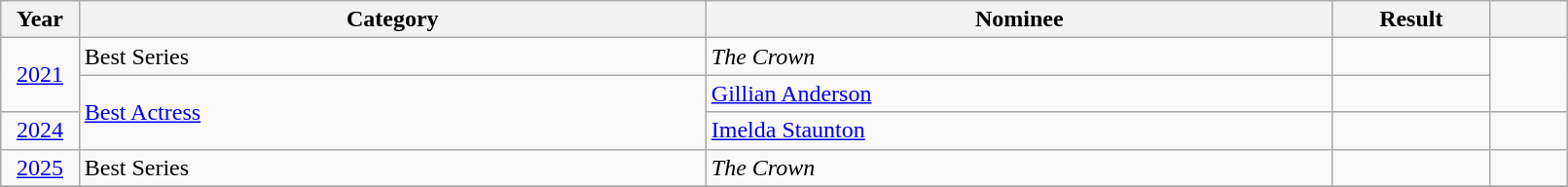<table class="wikitable" style="width:85%;">
<tr>
<th width=5%>Year</th>
<th style="width:40%;">Category</th>
<th style="width:40%;">Nominee</th>
<th style="width:10%;">Result</th>
<th width=5%></th>
</tr>
<tr>
<td style="text-align: center;" rowspan="2"><a href='#'>2021</a></td>
<td>Best Series</td>
<td><em>The Crown</em></td>
<td></td>
<td rowspan="2"></td>
</tr>
<tr>
<td rowspan="2"><a href='#'>Best Actress</a></td>
<td><a href='#'>Gillian Anderson</a></td>
<td></td>
</tr>
<tr>
<td align="center"><a href='#'>2024</a></td>
<td><a href='#'>Imelda Staunton</a></td>
<td></td>
<td rowspan="1" align="center"><br></td>
</tr>
<tr>
<td style="text-align: center;" rowspan="1"><a href='#'>2025</a></td>
<td>Best Series</td>
<td><em>The Crown</em></td>
<td></td>
<td rowspan="1"></td>
</tr>
<tr>
</tr>
</table>
